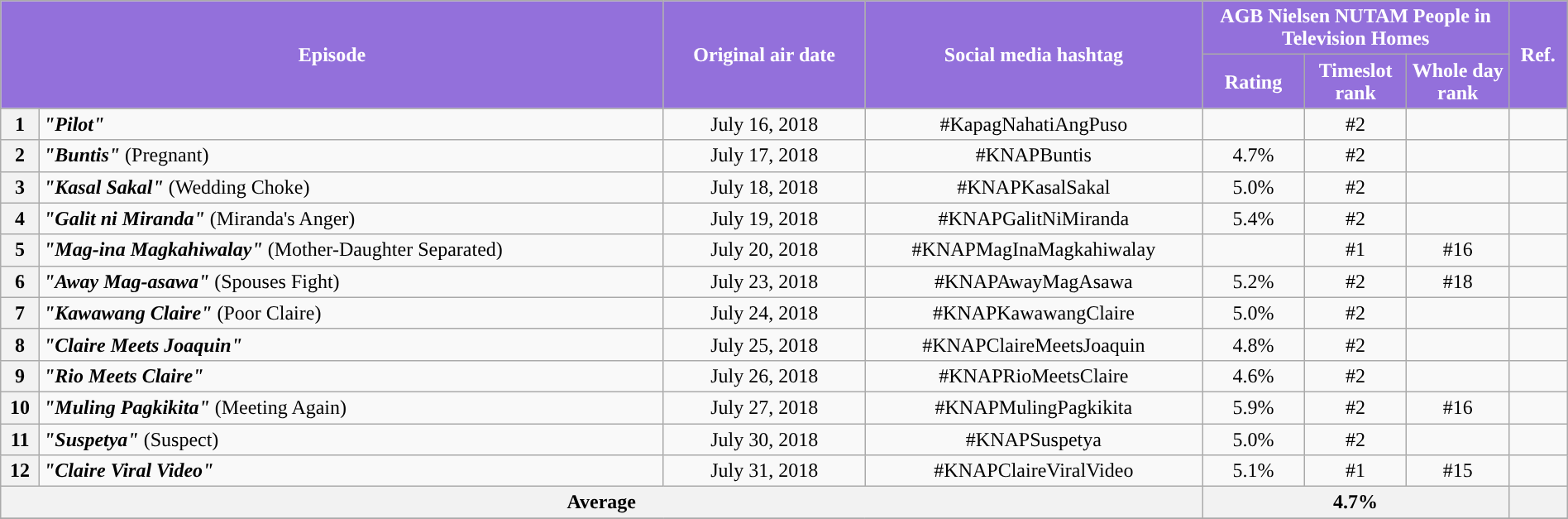<table class="wikitable" style="text-align:center; font-size:100%; line-height:18px;" width="100%">
<tr>
<th style="background-color:#9370DB; color:#ffffff;" colspan="2" rowspan="2">Episode</th>
<th style="background-color:#9370DB; color:white" rowspan="2">Original air date</th>
<th style="background-color:#9370DB; color:white" rowspan="2">Social media hashtag</th>
<th style="background-color:#9370DB; color:#ffffff;" colspan="3">AGB Nielsen NUTAM People in Television Homes</th>
<th style="background-color:#9370DB;  color:#ffffff;" rowspan="2">Ref.</th>
</tr>
<tr>
<th style="background-color:#9370DB; width:75px; color:#ffffff;">Rating</th>
<th style="background-color:#9370DB;  width:75px; color:#ffffff;">Timeslot<br>rank</th>
<th style="background-color:#9370DB; width:75px; color:#ffffff;">Whole day<br>rank</th>
</tr>
<tr>
<th>1</th>
<td style="text-align: left;"><strong><em>"Pilot"</em></strong></td>
<td>July 16, 2018</td>
<td>#KapagNahatiAngPuso</td>
<td></td>
<td>#2</td>
<td></td>
<td></td>
</tr>
<tr>
<th>2</th>
<td style="text-align: left;"><strong><em>"Buntis"</em></strong> (Pregnant)</td>
<td>July 17, 2018</td>
<td>#KNAPBuntis</td>
<td>4.7%</td>
<td>#2</td>
<td></td>
<td></td>
</tr>
<tr>
<th>3</th>
<td style="text-align: left;"><strong><em>"Kasal Sakal"</em></strong> (Wedding Choke)</td>
<td>July 18, 2018</td>
<td>#KNAPKasalSakal</td>
<td>5.0%</td>
<td>#2</td>
<td></td>
<td></td>
</tr>
<tr>
<th>4</th>
<td style="text-align: left;"><strong><em>"Galit ni Miranda"</em></strong> (Miranda's Anger)</td>
<td>July 19, 2018</td>
<td>#KNAPGalitNiMiranda</td>
<td>5.4%</td>
<td>#2</td>
<td></td>
<td></td>
</tr>
<tr>
<th>5</th>
<td style="text-align: left;"><strong><em>"Mag-ina Magkahiwalay"</em></strong> (Mother-Daughter Separated)</td>
<td>July 20, 2018</td>
<td>#KNAPMagInaMagkahiwalay</td>
<td></td>
<td>#1</td>
<td>#16</td>
<td></td>
</tr>
<tr>
<th>6</th>
<td style="text-align: left;"><strong><em>"Away Mag-asawa"</em></strong> (Spouses Fight)</td>
<td>July 23, 2018</td>
<td>#KNAPAwayMagAsawa</td>
<td>5.2%</td>
<td>#2</td>
<td>#18</td>
<td></td>
</tr>
<tr>
<th>7</th>
<td style="text-align: left;"><strong><em>"Kawawang Claire"</em></strong> (Poor Claire)</td>
<td>July 24, 2018</td>
<td>#KNAPKawawangClaire</td>
<td>5.0%</td>
<td>#2</td>
<td></td>
<td></td>
</tr>
<tr>
<th>8</th>
<td style="text-align: left;"><strong><em>"Claire Meets Joaquin"</em></strong></td>
<td>July 25, 2018</td>
<td>#KNAPClaireMeetsJoaquin</td>
<td>4.8%</td>
<td>#2</td>
<td></td>
<td></td>
</tr>
<tr>
<th>9</th>
<td style="text-align: left;"><strong><em>"Rio Meets Claire"</em></strong></td>
<td>July 26, 2018</td>
<td>#KNAPRioMeetsClaire</td>
<td>4.6%</td>
<td>#2</td>
<td></td>
<td></td>
</tr>
<tr>
<th>10</th>
<td style="text-align: left;"><strong><em>"Muling Pagkikita"</em></strong> (Meeting Again)</td>
<td>July 27, 2018</td>
<td>#KNAPMulingPagkikita</td>
<td>5.9%</td>
<td>#2</td>
<td>#16</td>
<td></td>
</tr>
<tr>
<th>11</th>
<td style="text-align: left;"><strong><em>"Suspetya"</em></strong> (Suspect)</td>
<td>July 30, 2018</td>
<td>#KNAPSuspetya</td>
<td>5.0%</td>
<td>#2</td>
<td></td>
<td></td>
</tr>
<tr>
<th>12</th>
<td style="text-align: left;"><strong><em>"Claire Viral Video"</em></strong></td>
<td>July 31, 2018</td>
<td>#KNAPClaireViralVideo</td>
<td>5.1%</td>
<td>#1</td>
<td>#15</td>
<td></td>
</tr>
<tr>
<th colspan="4">Average</th>
<th colspan="3">4.7%</th>
<th></th>
</tr>
<tr>
</tr>
</table>
